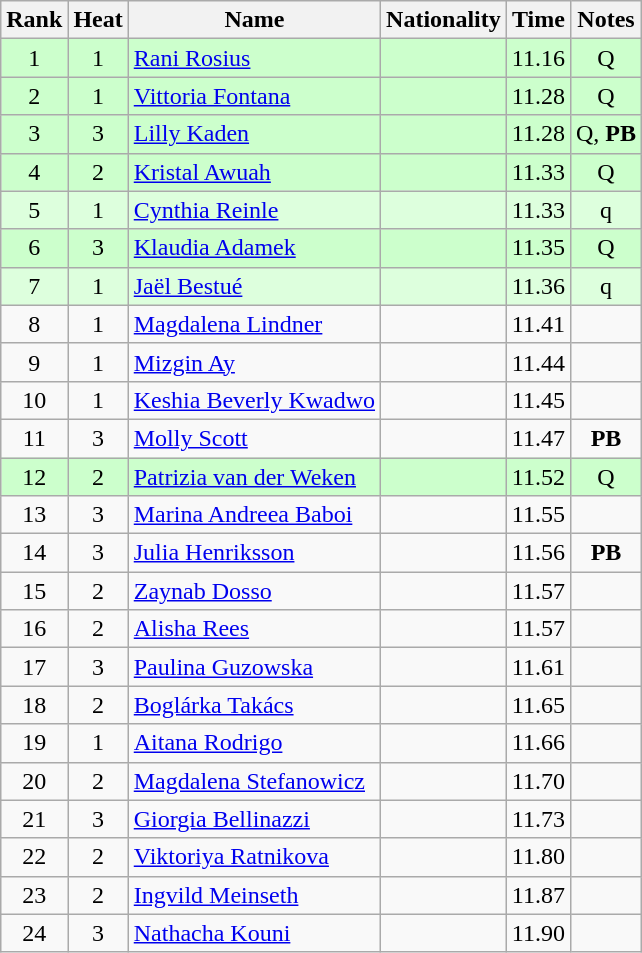<table class="wikitable sortable" style="text-align:center;">
<tr>
<th>Rank</th>
<th>Heat</th>
<th>Name</th>
<th>Nationality</th>
<th>Time</th>
<th>Notes</th>
</tr>
<tr bgcolor=ccffcc>
<td>1</td>
<td>1</td>
<td align=left><a href='#'>Rani Rosius</a></td>
<td align=left></td>
<td>11.16</td>
<td>Q</td>
</tr>
<tr bgcolor=ccffcc>
<td>2</td>
<td>1</td>
<td align=left><a href='#'>Vittoria Fontana</a></td>
<td align=left></td>
<td>11.28</td>
<td>Q</td>
</tr>
<tr bgcolor=ccffcc>
<td>3</td>
<td>3</td>
<td align=left><a href='#'>Lilly Kaden</a></td>
<td align=left></td>
<td>11.28</td>
<td>Q, <strong>PB</strong></td>
</tr>
<tr bgcolor=ccffcc>
<td>4</td>
<td>2</td>
<td align=left><a href='#'>Kristal Awuah</a></td>
<td align=left></td>
<td>11.33</td>
<td>Q</td>
</tr>
<tr bgcolor=ddffdd>
<td>5</td>
<td>1</td>
<td align=left><a href='#'>Cynthia Reinle</a></td>
<td align=left></td>
<td>11.33</td>
<td>q</td>
</tr>
<tr bgcolor=ccffcc>
<td>6</td>
<td>3</td>
<td align=left><a href='#'>Klaudia Adamek</a></td>
<td align=left></td>
<td>11.35</td>
<td>Q</td>
</tr>
<tr bgcolor=ddffdd>
<td>7</td>
<td>1</td>
<td align=left><a href='#'>Jaël Bestué</a></td>
<td align=left></td>
<td>11.36</td>
<td>q</td>
</tr>
<tr>
<td>8</td>
<td>1</td>
<td align=left><a href='#'>Magdalena Lindner</a></td>
<td align=left></td>
<td>11.41</td>
<td></td>
</tr>
<tr>
<td>9</td>
<td>1</td>
<td align=left><a href='#'>Mizgin Ay</a></td>
<td align=left></td>
<td>11.44</td>
<td></td>
</tr>
<tr>
<td>10</td>
<td>1</td>
<td align=left><a href='#'>Keshia Beverly Kwadwo</a></td>
<td align=left></td>
<td>11.45</td>
<td></td>
</tr>
<tr>
<td>11</td>
<td>3</td>
<td align=left><a href='#'>Molly Scott</a></td>
<td align=left></td>
<td>11.47</td>
<td><strong>PB</strong></td>
</tr>
<tr bgcolor=ccffcc>
<td>12</td>
<td>2</td>
<td align=left><a href='#'>Patrizia van der Weken</a></td>
<td align=left></td>
<td>11.52</td>
<td>Q</td>
</tr>
<tr>
<td>13</td>
<td>3</td>
<td align=left><a href='#'>Marina Andreea Baboi</a></td>
<td align=left></td>
<td>11.55</td>
<td></td>
</tr>
<tr>
<td>14</td>
<td>3</td>
<td align=left><a href='#'>Julia Henriksson</a></td>
<td align=left></td>
<td>11.56</td>
<td><strong>PB</strong></td>
</tr>
<tr>
<td>15</td>
<td>2</td>
<td align=left><a href='#'>Zaynab Dosso</a></td>
<td align=left></td>
<td>11.57</td>
<td></td>
</tr>
<tr>
<td>16</td>
<td>2</td>
<td align=left><a href='#'>Alisha Rees</a></td>
<td align=left></td>
<td>11.57</td>
<td></td>
</tr>
<tr>
<td>17</td>
<td>3</td>
<td align=left><a href='#'>Paulina Guzowska</a></td>
<td align=left></td>
<td>11.61</td>
<td></td>
</tr>
<tr>
<td>18</td>
<td>2</td>
<td align=left><a href='#'>Boglárka Takács</a></td>
<td align=left></td>
<td>11.65</td>
<td></td>
</tr>
<tr>
<td>19</td>
<td>1</td>
<td align=left><a href='#'>Aitana Rodrigo</a></td>
<td align=left></td>
<td>11.66</td>
<td></td>
</tr>
<tr>
<td>20</td>
<td>2</td>
<td align=left><a href='#'>Magdalena Stefanowicz</a></td>
<td align=left></td>
<td>11.70</td>
<td></td>
</tr>
<tr>
<td>21</td>
<td>3</td>
<td align=left><a href='#'>Giorgia Bellinazzi</a></td>
<td align=left></td>
<td>11.73</td>
<td></td>
</tr>
<tr>
<td>22</td>
<td>2</td>
<td align=left><a href='#'>Viktoriya Ratnikova</a></td>
<td align=left></td>
<td>11.80</td>
<td></td>
</tr>
<tr>
<td>23</td>
<td>2</td>
<td align=left><a href='#'>Ingvild Meinseth</a></td>
<td align=left></td>
<td>11.87</td>
<td></td>
</tr>
<tr>
<td>24</td>
<td>3</td>
<td align=left><a href='#'>Nathacha Kouni</a></td>
<td align=left></td>
<td>11.90</td>
<td></td>
</tr>
</table>
